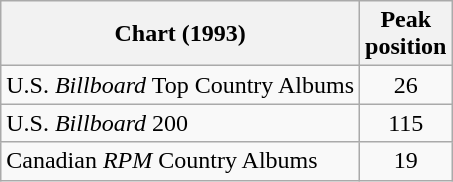<table class="wikitable">
<tr>
<th>Chart (1993)</th>
<th>Peak<br>position</th>
</tr>
<tr>
<td>U.S. <em>Billboard</em> Top Country Albums</td>
<td align="center">26</td>
</tr>
<tr>
<td>U.S. <em>Billboard</em> 200</td>
<td align="center">115</td>
</tr>
<tr>
<td>Canadian <em>RPM</em> Country Albums</td>
<td align="center">19</td>
</tr>
</table>
